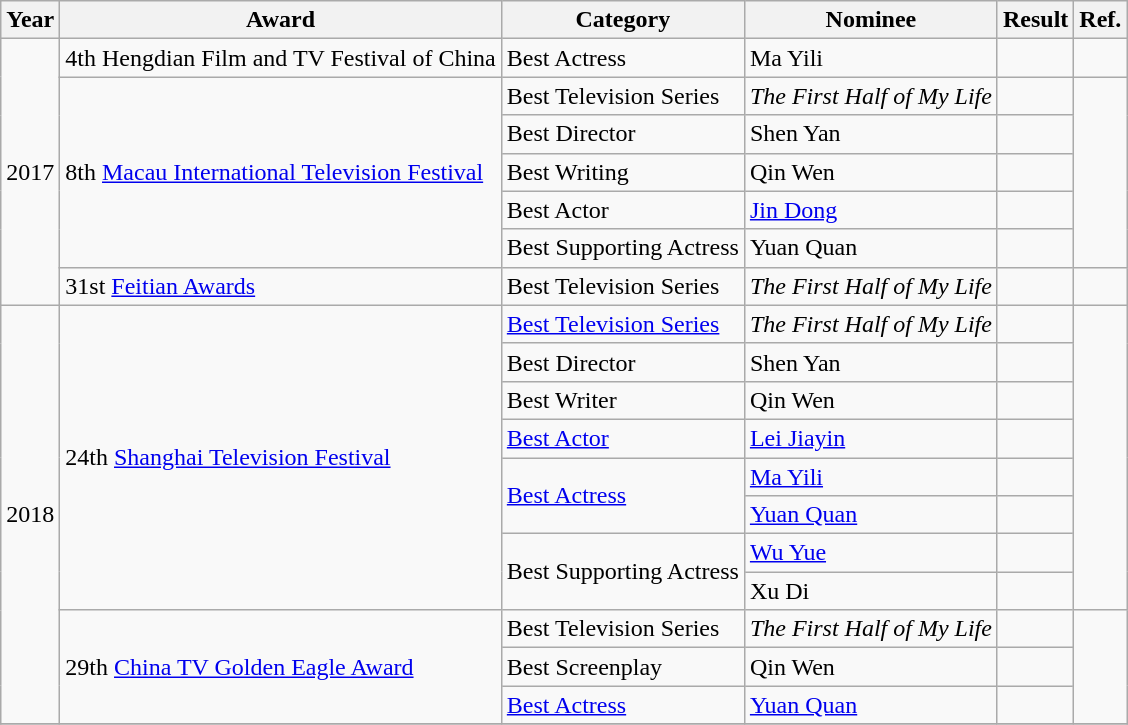<table class="wikitable">
<tr>
<th>Year</th>
<th>Award</th>
<th>Category</th>
<th>Nominee</th>
<th>Result</th>
<th>Ref.</th>
</tr>
<tr>
<td rowspan=7>2017</td>
<td rowspan=1>4th Hengdian Film and TV Festival of China</td>
<td>Best Actress</td>
<td>Ma Yili</td>
<td></td>
<td></td>
</tr>
<tr>
<td rowspan=5>8th <a href='#'>Macau International Television Festival</a></td>
<td>Best Television Series</td>
<td><em>The First Half of My Life</em></td>
<td></td>
<td rowspan=5></td>
</tr>
<tr>
<td>Best Director</td>
<td>Shen Yan</td>
<td></td>
</tr>
<tr>
<td>Best Writing</td>
<td>Qin Wen</td>
<td></td>
</tr>
<tr>
<td>Best Actor</td>
<td><a href='#'>Jin Dong</a></td>
<td></td>
</tr>
<tr>
<td>Best Supporting Actress</td>
<td>Yuan Quan</td>
<td></td>
</tr>
<tr>
<td>31st <a href='#'>Feitian Awards</a></td>
<td>Best Television Series</td>
<td><em>The First Half of My Life</em></td>
<td></td>
<td></td>
</tr>
<tr>
<td rowspan=11>2018</td>
<td rowspan=8>24th <a href='#'>Shanghai Television Festival</a></td>
<td><a href='#'>Best Television Series</a></td>
<td><em>The First Half of My Life</em></td>
<td></td>
<td rowspan=8></td>
</tr>
<tr>
<td>Best Director</td>
<td>Shen Yan</td>
<td></td>
</tr>
<tr>
<td>Best Writer</td>
<td>Qin Wen</td>
<td></td>
</tr>
<tr>
<td><a href='#'>Best Actor</a></td>
<td><a href='#'>Lei Jiayin</a></td>
<td></td>
</tr>
<tr>
<td rowspan=2><a href='#'>Best Actress</a></td>
<td><a href='#'>Ma Yili</a></td>
<td></td>
</tr>
<tr>
<td><a href='#'>Yuan Quan</a></td>
<td></td>
</tr>
<tr>
<td rowspan=2>Best Supporting Actress</td>
<td><a href='#'>Wu Yue</a></td>
<td></td>
</tr>
<tr>
<td>Xu Di</td>
<td></td>
</tr>
<tr>
<td rowspan=3>29th <a href='#'>China TV Golden Eagle Award</a></td>
<td>Best Television Series</td>
<td><em>The First Half of My Life</em></td>
<td></td>
<td rowspan=3></td>
</tr>
<tr>
<td>Best Screenplay</td>
<td>Qin Wen</td>
<td></td>
</tr>
<tr>
<td><a href='#'>Best Actress</a></td>
<td><a href='#'>Yuan Quan</a></td>
<td></td>
</tr>
<tr>
</tr>
</table>
